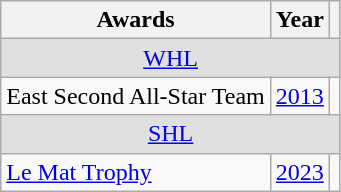<table class="wikitable">
<tr>
<th>Awards</th>
<th>Year</th>
<th></th>
</tr>
<tr ALIGN="center" bgcolor="#e0e0e0">
<td colspan="3"><a href='#'>WHL</a></td>
</tr>
<tr>
<td>East Second All-Star Team</td>
<td><a href='#'>2013</a></td>
<td></td>
</tr>
<tr ALIGN="center" bgcolor="#e0e0e0">
<td colspan="3"><a href='#'>SHL</a></td>
</tr>
<tr>
<td><a href='#'>Le Mat Trophy</a></td>
<td><a href='#'>2023</a></td>
<td></td>
</tr>
</table>
